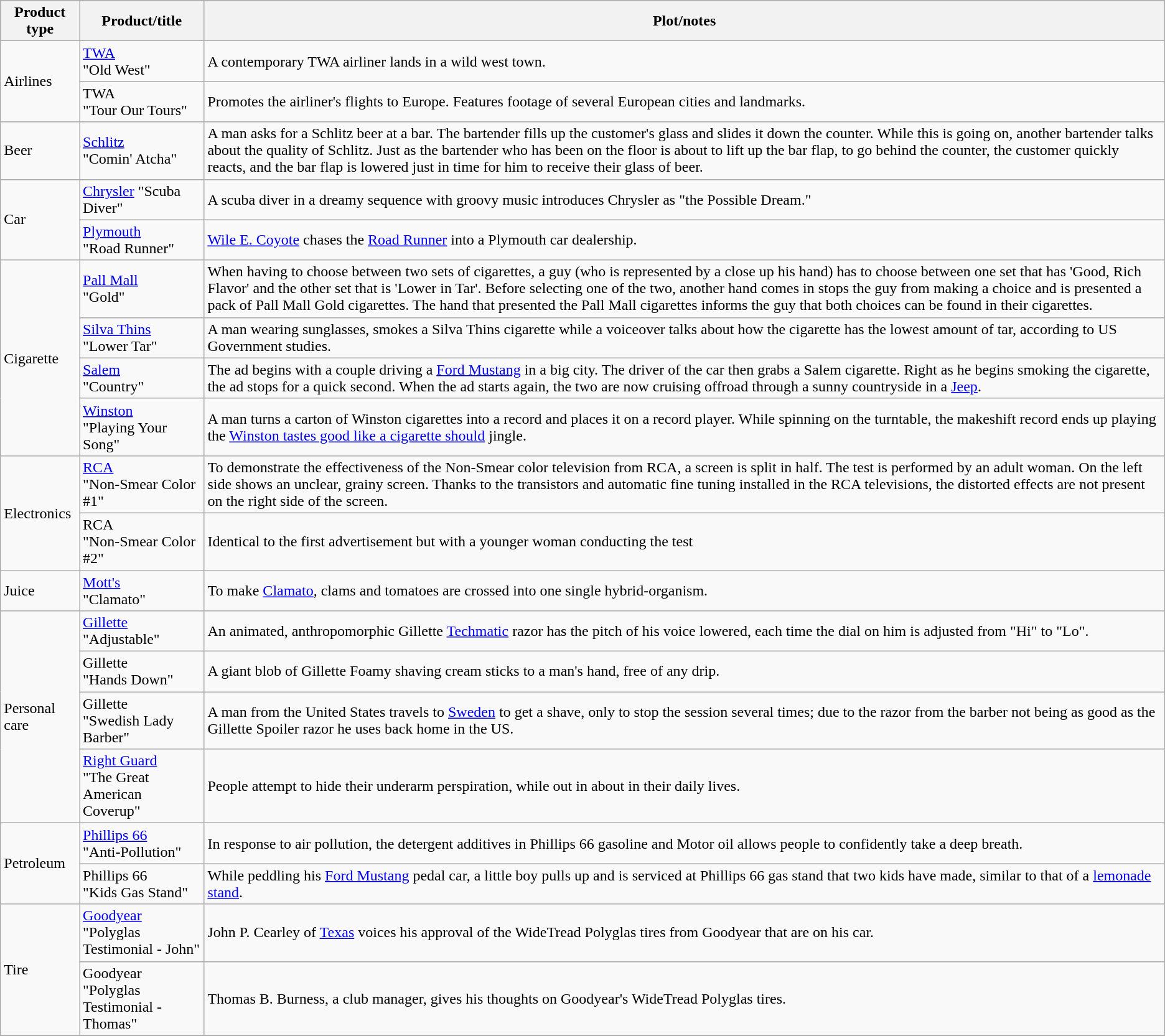<table class="wikitable">
<tr>
<th>Product type</th>
<th>Product/title</th>
<th>Plot/notes</th>
</tr>
<tr>
<td rowspan="2">Airlines</td>
<td><a href='#'>TWA</a><br>"Old West"</td>
<td>A contemporary TWA airliner lands in a wild west town.</td>
</tr>
<tr>
<td>TWA<br>"Tour Our Tours"</td>
<td>Promotes the airliner's flights to Europe. Features footage of several European cities and landmarks.</td>
</tr>
<tr>
<td>Beer</td>
<td><a href='#'>Schlitz</a><br>"Comin' Atcha"</td>
<td>A man asks for a Schlitz beer at a bar. The bartender fills up the customer's glass and slides it down the counter. While this is going on, another bartender talks about the quality of Schlitz. Just as the bartender who has been on the floor is about to lift up the bar flap, to go behind the counter, the customer quickly reacts, and the bar flap is lowered just in time for him to receive their glass of beer.</td>
</tr>
<tr>
<td rowspan="2">Car</td>
<td><a href='#'>Chrysler</a> "Scuba Diver"</td>
<td>A scuba diver in a dreamy sequence with groovy music introduces Chrysler as "the Possible Dream."</td>
</tr>
<tr>
<td><a href='#'>Plymouth</a><br>"Road Runner"</td>
<td><a href='#'>Wile E. Coyote</a> chases the <a href='#'>Road Runner</a> into a Plymouth car dealership.</td>
</tr>
<tr>
<td rowspan="4">Cigarette</td>
<td><a href='#'>Pall Mall</a><br>"Gold"</td>
<td>When having to choose between two sets of cigarettes, a guy (who is represented by a close up his hand) has to choose between one set that has 'Good, Rich Flavor' and the other set that is 'Lower in Tar'. Before selecting one of the two, another hand comes in stops the guy from making a choice and is presented a pack of Pall Mall Gold cigarettes. The hand that presented the Pall Mall cigarettes informs the guy that both choices can be found in their cigarettes.</td>
</tr>
<tr>
<td><a href='#'>Silva Thins</a><br>"Lower Tar"</td>
<td>A man wearing sunglasses, smokes a Silva Thins cigarette while a voiceover talks about how the cigarette has the lowest amount of tar, according to US Government studies.</td>
</tr>
<tr>
<td><a href='#'>Salem</a><br>"Country"</td>
<td>The ad begins with a couple driving a <a href='#'>Ford Mustang</a> in a big city. The driver of the car then grabs a Salem cigarette. Right as he begins smoking the cigarette, the ad stops for a quick second. When the ad starts again, the two are now cruising offroad through a sunny countryside in a <a href='#'>Jeep</a>.</td>
</tr>
<tr>
<td><a href='#'>Winston</a><br>"Playing Your Song"</td>
<td>A man turns a carton of Winston cigarettes into a record and places it on a record player. While spinning on the turntable, the makeshift record ends up playing the <a href='#'>Winston tastes good like a cigarette should</a> jingle.</td>
</tr>
<tr>
<td rowspan="2">Electronics</td>
<td><a href='#'>RCA</a><br>"Non-Smear Color #1"</td>
<td>To demonstrate the effectiveness of the Non-Smear color television from RCA, a screen is split in half. The test is performed by an adult woman. On the left side shows an unclear, grainy screen. Thanks to the transistors and automatic fine tuning installed in the RCA televisions, the distorted effects are not present on the right side of the screen.</td>
</tr>
<tr>
<td>RCA<br>"Non-Smear Color #2"</td>
<td>Identical to the first advertisement but with a younger woman conducting the test</td>
</tr>
<tr>
<td>Juice</td>
<td><a href='#'>Mott's</a><br>"Clamato"</td>
<td>To make <a href='#'>Clamato</a>, clams and tomatoes are crossed into one single hybrid-organism.</td>
</tr>
<tr>
<td rowspan="4">Personal care</td>
<td><a href='#'>Gillette</a><br>"Adjustable"</td>
<td>An animated, anthropomorphic Gillette <a href='#'>Techmatic</a> razor has the pitch of his voice lowered, each time the dial on him is adjusted from "Hi" to "Lo".</td>
</tr>
<tr>
<td>Gillette<br>"Hands Down"</td>
<td>A giant blob of Gillette Foamy shaving cream sticks to a man's hand, free of any drip.</td>
</tr>
<tr>
<td>Gillette<br>"Swedish Lady Barber"</td>
<td>A man from the United States travels to <a href='#'>Sweden</a> to get a shave, only to stop the session several times; due to the razor from the barber not being as good as the Gillette Spoiler razor he uses back home in the US.</td>
</tr>
<tr>
<td><a href='#'>Right Guard</a><br>"The Great American Coverup"</td>
<td>People attempt to hide their underarm perspiration, while out in about in their daily lives.</td>
</tr>
<tr>
<td rowspan="2">Petroleum</td>
<td><a href='#'>Phillips 66</a><br>"Anti-Pollution"</td>
<td>In response to air pollution, the detergent additives in Phillips 66 gasoline and Motor oil allows people to confidently take a deep breath.</td>
</tr>
<tr>
<td>Phillips 66<br>"Kids Gas Stand"</td>
<td>While peddling his <a href='#'>Ford Mustang</a> pedal car, a little boy pulls up and is serviced at Phillips 66 gas stand that two kids have made, similar to that of a <a href='#'>lemonade stand</a>.</td>
</tr>
<tr>
<td rowspan="2">Tire</td>
<td><a href='#'>Goodyear</a><br>"Polyglas Testimonial - John"</td>
<td>John P. Cearley of <a href='#'>Texas</a> voices his approval of the WideTread Polyglas tires from Goodyear that are on his car.</td>
</tr>
<tr>
<td>Goodyear<br>"Polyglas Testimonial - Thomas"</td>
<td>Thomas B. Burness, a club manager, gives his thoughts on Goodyear's WideTread Polyglas tires.</td>
</tr>
<tr>
</tr>
</table>
